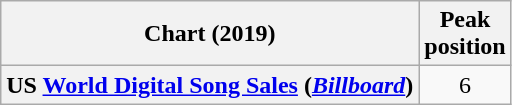<table class="wikitable plainrowheaders" style="text-align:center">
<tr>
<th scope="col">Chart (2019)</th>
<th scope="col">Peak<br>position</th>
</tr>
<tr>
<th scope="row">US <a href='#'>World Digital Song Sales</a> (<em><a href='#'>Billboard</a></em>)</th>
<td>6</td>
</tr>
</table>
